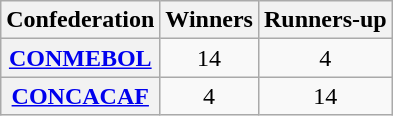<table class="wikitable plainrowheaders sortable" style="text-align:center">
<tr>
<th scope="col">Confederation</th>
<th scope="col">Winners</th>
<th scope="col">Runners-up</th>
</tr>
<tr>
<th scope="row"><a href='#'>CONMEBOL</a></th>
<td>14</td>
<td>4</td>
</tr>
<tr>
<th scope="row"><a href='#'>CONCACAF</a></th>
<td>4</td>
<td>14</td>
</tr>
</table>
